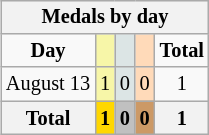<table class="wikitable" style="font-size:85%; float:right">
<tr align=center>
<th colspan=7><strong>Medals by day</strong></th>
</tr>
<tr align=center>
<td><strong>Day</strong></td>
<td style="background:#f7f6a8;"></td>
<td style="background:#dce5e5;"></td>
<td style="background:#ffdab9;"></td>
<td><strong>Total</strong></td>
</tr>
<tr align=center>
<td>August 13</td>
<td style="background:#f7f6a8;">1</td>
<td style="background:#dce5e5;">0</td>
<td style="background:#ffdab9;">0</td>
<td>1</td>
</tr>
<tr align=center>
<th><strong>Total</strong></th>
<th style="background:gold;"><strong>1</strong></th>
<th style="background:silver;"><strong>0</strong></th>
<th style="background:#c96;"><strong>0</strong></th>
<th><strong>1</strong></th>
</tr>
</table>
